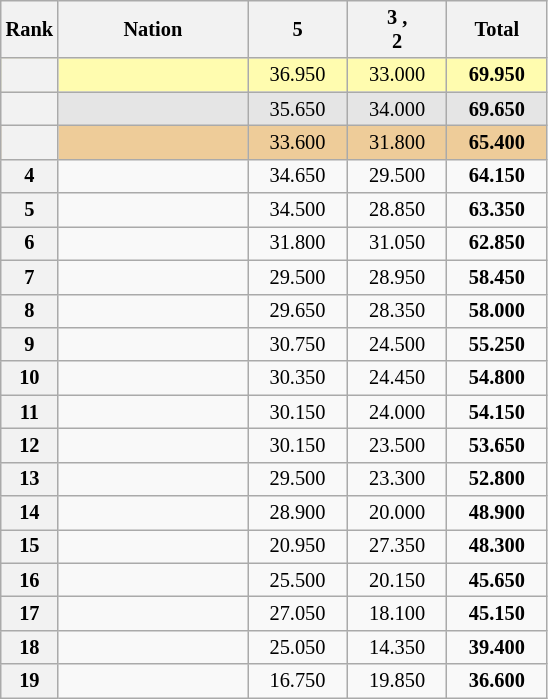<table class="wikitable sortable" style="text-align:center; font-size:85%">
<tr>
<th scope="col" style="width:20px;">Rank</th>
<th ! scope="col" style="width:120px;">Nation</th>
<th ! scope="col" style="width:60px;" !>5 </th>
<th ! scope="col" style="width:60px;">3 ,<br>2 </th>
<th ! scope="col" style="width:60px;">Total</th>
</tr>
<tr bgcolor=fffcaf>
<th scope=row></th>
<td align=left></td>
<td>36.950</td>
<td>33.000</td>
<td><strong>69.950</strong></td>
</tr>
<tr bgcolor=e5e5e5>
<th scope=row></th>
<td align=left></td>
<td>35.650</td>
<td>34.000</td>
<td><strong>69.650</strong></td>
</tr>
<tr bgcolor=eecc99>
<th scope=row></th>
<td align=left></td>
<td>33.600</td>
<td>31.800</td>
<td><strong>65.400</strong></td>
</tr>
<tr>
<th scope=row>4</th>
<td align=left></td>
<td>34.650</td>
<td>29.500</td>
<td><strong>64.150</strong></td>
</tr>
<tr>
<th scope=row>5</th>
<td align=left></td>
<td>34.500</td>
<td>28.850</td>
<td><strong>63.350</strong></td>
</tr>
<tr>
<th scope=row>6</th>
<td align=left></td>
<td>31.800</td>
<td>31.050</td>
<td><strong>62.850</strong></td>
</tr>
<tr>
<th scope=row>7</th>
<td align=left></td>
<td>29.500</td>
<td>28.950</td>
<td><strong>58.450</strong></td>
</tr>
<tr>
<th scope=row>8</th>
<td align=left></td>
<td>29.650</td>
<td>28.350</td>
<td><strong>58.000</strong></td>
</tr>
<tr>
<th scope=row>9</th>
<td align=left></td>
<td>30.750</td>
<td>24.500</td>
<td><strong>55.250</strong></td>
</tr>
<tr>
<th scope=row>10</th>
<td align=left></td>
<td>30.350</td>
<td>24.450</td>
<td><strong>54.800</strong></td>
</tr>
<tr>
<th scope=row>11</th>
<td align=left></td>
<td>30.150</td>
<td>24.000</td>
<td><strong>54.150</strong></td>
</tr>
<tr>
<th scope=row>12</th>
<td align=left></td>
<td>30.150</td>
<td>23.500</td>
<td><strong>53.650</strong></td>
</tr>
<tr>
<th scope=row>13</th>
<td align=left></td>
<td>29.500</td>
<td>23.300</td>
<td><strong>52.800</strong></td>
</tr>
<tr>
<th scope=row>14</th>
<td align=left></td>
<td>28.900</td>
<td>20.000</td>
<td><strong>48.900</strong></td>
</tr>
<tr>
<th scope=row>15</th>
<td align=left></td>
<td>20.950</td>
<td>27.350</td>
<td><strong>48.300</strong></td>
</tr>
<tr>
<th scope=row>16</th>
<td align=left></td>
<td>25.500</td>
<td>20.150</td>
<td><strong>45.650</strong></td>
</tr>
<tr>
<th scope=row>17</th>
<td align=left></td>
<td>27.050</td>
<td>18.100</td>
<td><strong>45.150</strong></td>
</tr>
<tr>
<th scope=row>18</th>
<td align=left></td>
<td>25.050</td>
<td>14.350</td>
<td><strong>39.400</strong></td>
</tr>
<tr>
<th scope=row>19</th>
<td align=left></td>
<td>16.750</td>
<td>19.850</td>
<td><strong>36.600</strong></td>
</tr>
</table>
